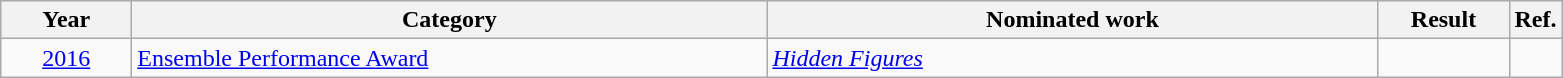<table class=wikitable>
<tr>
<th scope="col" style="width:5em;">Year</th>
<th scope="col" style="width:26em;">Category</th>
<th scope="col" style="width:25em;">Nominated work</th>
<th scope="col" style="width:5em;">Result</th>
<th>Ref.</th>
</tr>
<tr>
<td style="text-align:center;"><a href='#'>2016</a></td>
<td><a href='#'>Ensemble Performance Award</a></td>
<td><em><a href='#'>Hidden Figures</a></em></td>
<td></td>
<td></td>
</tr>
</table>
